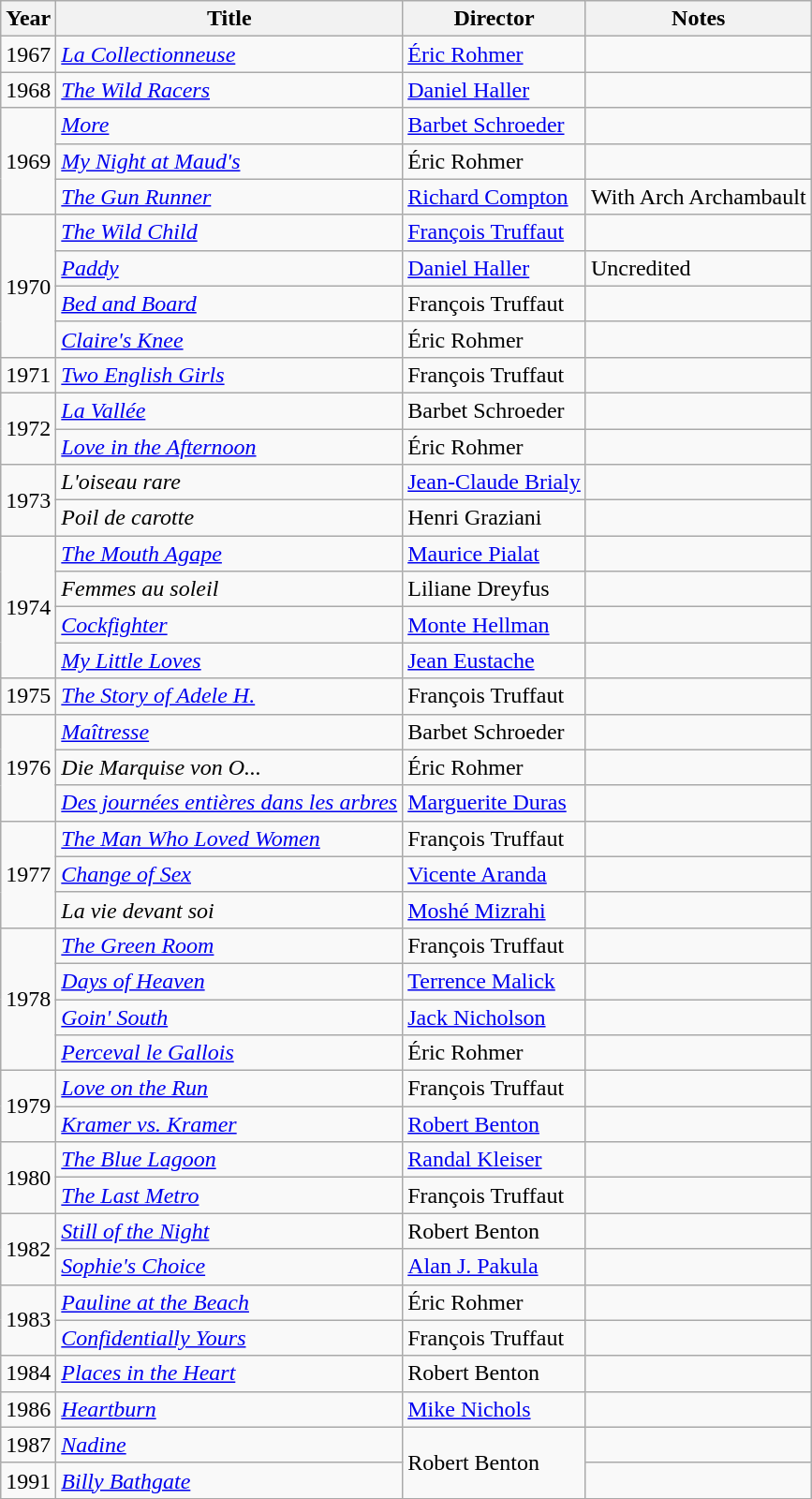<table class="wikitable">
<tr>
<th>Year</th>
<th>Title</th>
<th>Director</th>
<th>Notes</th>
</tr>
<tr>
<td>1967</td>
<td><em><a href='#'>La Collectionneuse</a></em></td>
<td><a href='#'>Éric Rohmer</a></td>
<td></td>
</tr>
<tr>
<td>1968</td>
<td><em><a href='#'>The Wild Racers</a></em></td>
<td><a href='#'>Daniel Haller</a></td>
<td></td>
</tr>
<tr>
<td rowspan=3>1969</td>
<td><em><a href='#'>More</a></em></td>
<td><a href='#'>Barbet Schroeder</a></td>
<td></td>
</tr>
<tr>
<td><em><a href='#'>My Night at Maud's</a></em></td>
<td>Éric Rohmer</td>
<td></td>
</tr>
<tr>
<td><em><a href='#'>The Gun Runner</a></em></td>
<td><a href='#'>Richard Compton</a></td>
<td>With Arch Archambault</td>
</tr>
<tr>
<td rowspan=4>1970</td>
<td><em><a href='#'>The Wild Child</a></em></td>
<td><a href='#'>François Truffaut</a></td>
<td></td>
</tr>
<tr>
<td><em><a href='#'>Paddy</a></em></td>
<td><a href='#'>Daniel Haller</a></td>
<td>Uncredited</td>
</tr>
<tr>
<td><em><a href='#'>Bed and Board</a></em></td>
<td>François Truffaut</td>
<td></td>
</tr>
<tr>
<td><em><a href='#'>Claire's Knee</a></em></td>
<td>Éric Rohmer</td>
<td></td>
</tr>
<tr>
<td>1971</td>
<td><em><a href='#'>Two English Girls</a></em></td>
<td>François Truffaut</td>
<td></td>
</tr>
<tr>
<td rowspan=2>1972</td>
<td><em><a href='#'>La Vallée</a></em></td>
<td>Barbet Schroeder</td>
<td></td>
</tr>
<tr>
<td><em><a href='#'>Love in the Afternoon</a></em></td>
<td>Éric Rohmer</td>
<td></td>
</tr>
<tr>
<td rowspan=2>1973</td>
<td><em>L'oiseau rare</em></td>
<td><a href='#'>Jean-Claude Brialy</a></td>
<td></td>
</tr>
<tr>
<td><em>Poil de carotte</em></td>
<td>Henri Graziani</td>
<td></td>
</tr>
<tr>
<td rowspan=4>1974</td>
<td><em><a href='#'>The Mouth Agape</a></em></td>
<td><a href='#'>Maurice Pialat</a></td>
<td></td>
</tr>
<tr>
<td><em>Femmes au soleil</em></td>
<td>Liliane Dreyfus</td>
<td></td>
</tr>
<tr>
<td><em><a href='#'>Cockfighter</a></em></td>
<td><a href='#'>Monte Hellman</a></td>
<td></td>
</tr>
<tr>
<td><em><a href='#'>My Little Loves</a></em></td>
<td><a href='#'>Jean Eustache</a></td>
<td></td>
</tr>
<tr>
<td>1975</td>
<td><em><a href='#'>The Story of Adele H.</a></em></td>
<td>François Truffaut</td>
<td></td>
</tr>
<tr>
<td rowspan=3>1976</td>
<td><em><a href='#'>Maîtresse</a></em></td>
<td>Barbet Schroeder</td>
<td></td>
</tr>
<tr>
<td><em> Die Marquise von O...</em></td>
<td>Éric Rohmer</td>
<td></td>
</tr>
<tr>
<td><em><a href='#'>Des journées entières dans les arbres</a></em></td>
<td><a href='#'>Marguerite Duras</a></td>
<td></td>
</tr>
<tr>
<td rowspan=3>1977</td>
<td><em><a href='#'>The Man Who Loved Women</a></em></td>
<td>François Truffaut</td>
<td></td>
</tr>
<tr>
<td><em><a href='#'>Change of Sex</a></em></td>
<td><a href='#'>Vicente Aranda</a></td>
<td></td>
</tr>
<tr>
<td><em>La vie devant soi</em></td>
<td><a href='#'>Moshé Mizrahi</a></td>
<td></td>
</tr>
<tr>
<td rowspan=4>1978</td>
<td><em><a href='#'>The Green Room</a></em></td>
<td>François Truffaut</td>
<td></td>
</tr>
<tr>
<td><em><a href='#'>Days of Heaven</a></em></td>
<td><a href='#'>Terrence Malick</a></td>
<td></td>
</tr>
<tr>
<td><em><a href='#'>Goin' South</a></em></td>
<td><a href='#'>Jack Nicholson</a></td>
<td></td>
</tr>
<tr>
<td><em><a href='#'>Perceval le Gallois</a></em></td>
<td>Éric Rohmer</td>
<td></td>
</tr>
<tr>
<td rowspan=2>1979</td>
<td><em><a href='#'>Love on the Run</a></em></td>
<td>François Truffaut</td>
<td></td>
</tr>
<tr>
<td><em><a href='#'>Kramer vs. Kramer</a></em></td>
<td><a href='#'>Robert Benton</a></td>
<td></td>
</tr>
<tr>
<td rowspan=2>1980</td>
<td><em><a href='#'>The Blue Lagoon</a></em></td>
<td><a href='#'>Randal Kleiser</a></td>
<td></td>
</tr>
<tr>
<td><em><a href='#'>The Last Metro</a></em></td>
<td>François Truffaut</td>
<td></td>
</tr>
<tr>
<td rowspan=2>1982</td>
<td><em><a href='#'>Still of the Night</a></em></td>
<td>Robert Benton</td>
<td></td>
</tr>
<tr>
<td><em><a href='#'>Sophie's Choice</a></em></td>
<td><a href='#'>Alan J. Pakula</a></td>
<td></td>
</tr>
<tr>
<td rowspan=2>1983</td>
<td><em><a href='#'>Pauline at the Beach</a></em></td>
<td>Éric Rohmer</td>
<td></td>
</tr>
<tr>
<td><em><a href='#'>Confidentially Yours</a></em></td>
<td>François Truffaut</td>
<td></td>
</tr>
<tr>
<td>1984</td>
<td><em><a href='#'>Places in the Heart</a></em></td>
<td>Robert Benton</td>
<td></td>
</tr>
<tr>
<td>1986</td>
<td><em><a href='#'>Heartburn</a></em></td>
<td><a href='#'>Mike Nichols</a></td>
<td></td>
</tr>
<tr>
<td>1987</td>
<td><em><a href='#'>Nadine</a></em></td>
<td rowspan=2>Robert Benton</td>
<td></td>
</tr>
<tr>
<td>1991</td>
<td><em><a href='#'>Billy Bathgate</a></em></td>
<td></td>
</tr>
<tr>
</tr>
</table>
